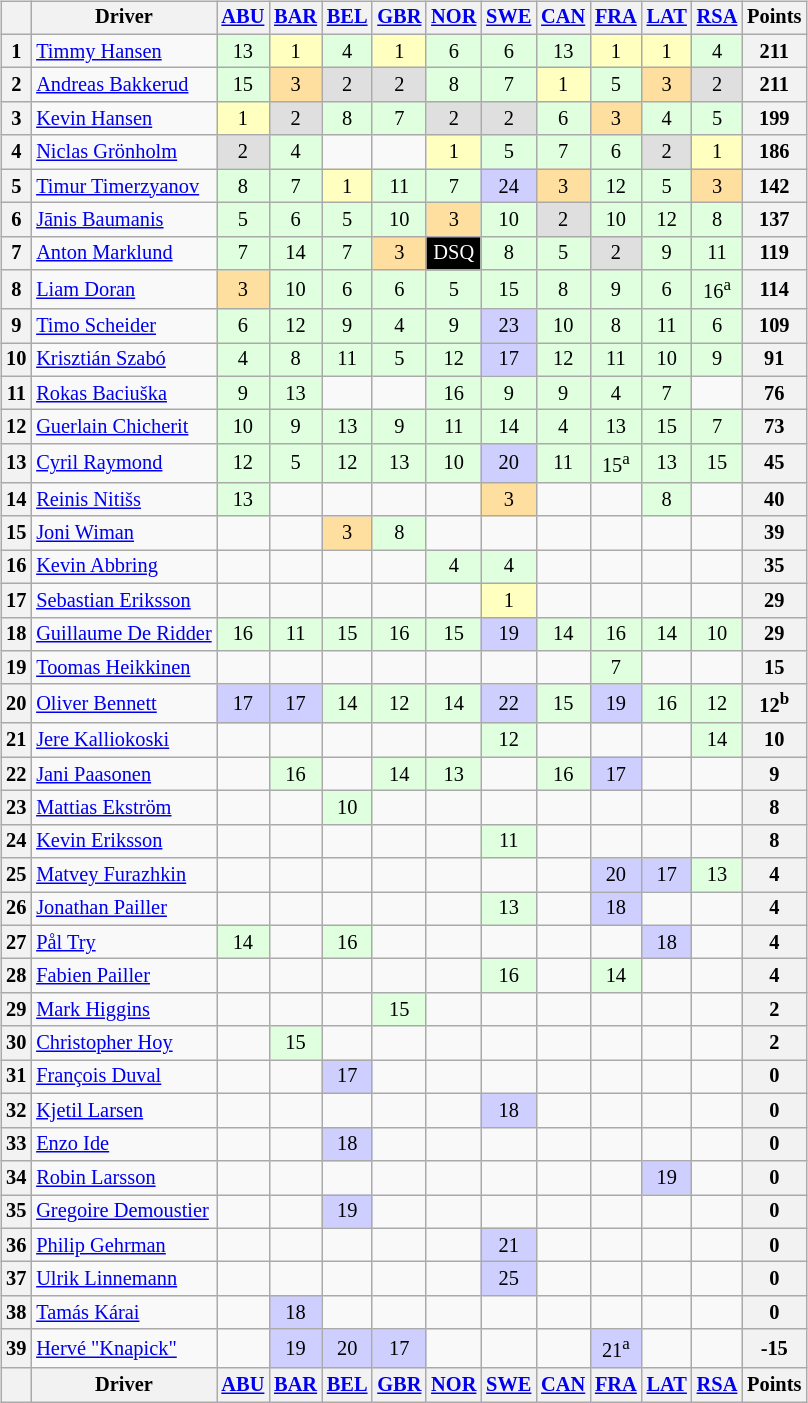<table>
<tr>
<td><br><table class="wikitable" style="font-size:85%; text-align:center;">
<tr>
<th></th>
<th>Driver</th>
<th><a href='#'>ABU</a><br></th>
<th><a href='#'>BAR</a><br></th>
<th><a href='#'>BEL</a><br></th>
<th><a href='#'>GBR</a><br></th>
<th><a href='#'>NOR</a><br></th>
<th><a href='#'>SWE</a><br></th>
<th><a href='#'>CAN</a><br></th>
<th><a href='#'>FRA</a><br></th>
<th><a href='#'>LAT</a><br></th>
<th><a href='#'>RSA</a><br></th>
<th>Points</th>
</tr>
<tr>
<th>1</th>
<td align="left"> <a href='#'>Timmy Hansen</a></td>
<td style="background:#dfffdf;">13</td>
<td style="background:#ffffbf;">1</td>
<td style="background:#dfffdf;">4</td>
<td style="background:#ffffbf;">1</td>
<td style="background:#dfffdf;">6</td>
<td style="background:#dfffdf;">6</td>
<td style="background:#dfffdf;">13</td>
<td style="background:#ffffbf;">1</td>
<td style="background:#ffffbf;">1</td>
<td style="background:#dfffdf;">4</td>
<th>211</th>
</tr>
<tr>
<th>2</th>
<td align="left"> <a href='#'>Andreas Bakkerud</a></td>
<td style="background:#dfffdf;">15</td>
<td style="background:#ffdf9f;">3</td>
<td style="background:#dfdfdf;">2</td>
<td style="background:#dfdfdf;">2</td>
<td style="background:#dfffdf;">8</td>
<td style="background:#dfffdf;">7</td>
<td style="background:#ffffbf;">1</td>
<td style="background:#dfffdf;">5</td>
<td style="background:#ffdf9f;">3</td>
<td style="background:#dfdfdf;">2</td>
<th>211</th>
</tr>
<tr>
<th>3</th>
<td align="left"> <a href='#'>Kevin Hansen</a></td>
<td style="background:#ffffbf;">1</td>
<td style="background:#dfdfdf;">2</td>
<td style="background:#dfffdf;">8</td>
<td style="background:#dfffdf;">7</td>
<td style="background:#dfdfdf;">2</td>
<td style="background:#dfdfdf;">2</td>
<td style="background:#dfffdf;">6</td>
<td style="background:#ffdf9f;">3</td>
<td style="background:#dfffdf;">4</td>
<td style="background:#dfffdf;">5</td>
<th>199</th>
</tr>
<tr>
<th>4</th>
<td align=left> <a href='#'>Niclas Grönholm</a></td>
<td style="background:#dfdfdf;">2</td>
<td style="background:#dfffdf;">4</td>
<td></td>
<td></td>
<td style="background:#ffffbf;">1</td>
<td style="background:#dfffdf;">5</td>
<td style="background:#dfffdf;">7</td>
<td style="background:#dfffdf;">6</td>
<td style="background:#dfdfdf;">2</td>
<td style="background:#ffffbf;">1</td>
<th>186</th>
</tr>
<tr>
<th>5</th>
<td align=left> <a href='#'>Timur Timerzyanov</a></td>
<td style="background:#dfffdf;">8</td>
<td style="background:#dfffdf;">7</td>
<td style="background:#ffffbf;">1</td>
<td style="background:#dfffdf;">11</td>
<td style="background:#dfffdf;">7</td>
<td style="background:#cfcfff;">24</td>
<td style="background:#ffdf9f;">3</td>
<td style="background:#dfffdf;">12</td>
<td style="background:#dfffdf;">5</td>
<td style="background:#ffdf9f;">3</td>
<th>142</th>
</tr>
<tr>
<th>6</th>
<td align=left> <a href='#'>Jānis Baumanis</a></td>
<td style="background:#dfffdf">5</td>
<td style="background:#dfffdf">6</td>
<td style="background:#dfffdf">5</td>
<td style="background:#dfffdf">10</td>
<td style="background:#ffdf9f">3</td>
<td style="background:#dfffdf">10</td>
<td style="background:#dfdfdf">2</td>
<td style="background:#dfffdf">10</td>
<td style="background:#dfffdf">12</td>
<td style="background:#dfffdf">8</td>
<th>137</th>
</tr>
<tr>
<th>7</th>
<td align=left> <a href='#'>Anton Marklund</a></td>
<td style="background:#dfffdf">7</td>
<td style="background:#dfffdf">14</td>
<td style="background:#dfffdf">7</td>
<td style="background:#ffdf9f">3</td>
<td style="background:#000000; color:#ffffff;">DSQ</td>
<td style="background:#dfffdf">8</td>
<td style="background:#dfffdf">5</td>
<td style="background:#dfdfdf">2</td>
<td style="background:#dfffdf">9</td>
<td style="background:#dfffdf">11</td>
<th>119</th>
</tr>
<tr>
<th>8</th>
<td align=left> <a href='#'>Liam Doran</a></td>
<td style="background:#ffdf9f">3</td>
<td style="background:#dfffdf">10</td>
<td style="background:#dfffdf">6</td>
<td style="background:#dfffdf">6</td>
<td style="background:#dfffdf">5</td>
<td style="background:#dfffdf">15</td>
<td style="background:#dfffdf">8</td>
<td style="background:#dfffdf">9</td>
<td style="background:#dfffdf">6</td>
<td style="background:#dfffdf;">16<sup>a</sup></td>
<th>114</th>
</tr>
<tr>
<th>9</th>
<td align=left> <a href='#'>Timo Scheider</a></td>
<td style="background:#dfffdf">6</td>
<td style="background:#dfffdf">12</td>
<td style="background:#dfffdf">9</td>
<td style="background:#dfffdf">4</td>
<td style="background:#dfffdf">9</td>
<td style="background:#cfcfff">23</td>
<td style="background:#dfffdf">10</td>
<td style="background:#dfffdf">8</td>
<td style="background:#dfffdf">11</td>
<td style="background:#dfffdf">6</td>
<th>109</th>
</tr>
<tr>
<th>10</th>
<td align=left> <a href='#'>Krisztián Szabó</a></td>
<td style="background:#dfffdf">4</td>
<td style="background:#dfffdf">8</td>
<td style="background:#dfffdf">11</td>
<td style="background:#dfffdf">5</td>
<td style="background:#dfffdf">12</td>
<td style="background:#cfcfff">17</td>
<td style="background:#dfffdf">12</td>
<td style="background:#dfffdf">11</td>
<td style="background:#dfffdf">10</td>
<td style="background:#dfffdf">9</td>
<th>91</th>
</tr>
<tr>
<th>11</th>
<td align=left> <a href='#'>Rokas Baciuška</a></td>
<td style="background:#dfffdf">9</td>
<td style="background:#dfffdf">13</td>
<td></td>
<td></td>
<td style="background:#dfffdf">16</td>
<td style="background:#dfffdf">9</td>
<td style="background:#dfffdf">9</td>
<td style="background:#dfffdf">4</td>
<td style="background:#dfffdf">7</td>
<td></td>
<th>76</th>
</tr>
<tr>
<th>12</th>
<td align=left> <a href='#'>Guerlain Chicherit</a></td>
<td style="background:#dfffdf">10</td>
<td style="background:#dfffdf">9</td>
<td style="background:#dfffdf">13</td>
<td style="background:#dfffdf">9</td>
<td style="background:#dfffdf">11</td>
<td style="background:#dfffdf">14</td>
<td style="background:#dfffdf">4</td>
<td style="background:#dfffdf">13</td>
<td style="background:#dfffdf">15</td>
<td style="background:#dfffdf">7</td>
<th>73</th>
</tr>
<tr>
<th>13</th>
<td align="left"> <a href='#'>Cyril Raymond</a></td>
<td style="background:#dfffdf">12</td>
<td style="background:#dfffdf">5</td>
<td style="background:#dfffdf">12</td>
<td style="background:#dfffdf">13</td>
<td style="background:#dfffdf">10</td>
<td style="background:#cfcfff">20</td>
<td style="background:#dfffdf">11</td>
<td style="background:#dfffdf;">15<sup>a</sup></td>
<td style="background:#dfffdf;">13</td>
<td style="background:#dfffdf;">15</td>
<th>45</th>
</tr>
<tr>
<th>14</th>
<td align="left"> <a href='#'>Reinis Nitišs</a></td>
<td style="background:#dfffdf;">13</td>
<td></td>
<td></td>
<td></td>
<td></td>
<td style="background:#ffdf9f;">3</td>
<td></td>
<td></td>
<td style="background:#dfffdf;">8</td>
<td></td>
<th>40</th>
</tr>
<tr>
<th>15</th>
<td align="left"> <a href='#'>Joni Wiman</a></td>
<td></td>
<td></td>
<td style="background:#ffdf9f;">3</td>
<td style="background:#dfffdf;">8</td>
<td></td>
<td></td>
<td></td>
<td></td>
<td></td>
<td></td>
<th>39</th>
</tr>
<tr>
<th>16</th>
<td align="left"> <a href='#'>Kevin Abbring</a></td>
<td></td>
<td></td>
<td></td>
<td></td>
<td style="background:#dfffdf;">4</td>
<td style="background:#dfffdf;">4</td>
<td></td>
<td></td>
<td></td>
<td></td>
<th>35</th>
</tr>
<tr>
<th>17</th>
<td align="left"> <a href='#'>Sebastian Eriksson</a></td>
<td></td>
<td></td>
<td></td>
<td></td>
<td></td>
<td style="background:#ffffbf;">1</td>
<td></td>
<td></td>
<td></td>
<td></td>
<th>29</th>
</tr>
<tr>
<th>18</th>
<td align=left> <a href='#'>Guillaume De Ridder</a></td>
<td style="background:#dfffdf;">16</td>
<td style="background:#dfffdf;">11</td>
<td style="background:#dfffdf;">15</td>
<td style="background:#dfffdf;">16</td>
<td style="background:#dfffdf;">15</td>
<td style="background:#cfcfff;">19</td>
<td style="background:#dfffdf;">14</td>
<td style="background:#dfffdf;">16</td>
<td style="background:#dfffdf;">14</td>
<td style="background:#dfffdf;">10</td>
<th>29</th>
</tr>
<tr>
<th>19</th>
<td align="left"> <a href='#'>Toomas Heikkinen</a></td>
<td></td>
<td></td>
<td></td>
<td></td>
<td></td>
<td></td>
<td></td>
<td style="background:#dfffdf;">7</td>
<td></td>
<td></td>
<th>15</th>
</tr>
<tr>
<th>20</th>
<td align="left"> <a href='#'>Oliver Bennett</a></td>
<td style="background:#cfcfff;">17</td>
<td style="background:#cfcfff;">17</td>
<td style="background:#dfffdf;">14</td>
<td style="background:#dfffdf;">12</td>
<td style="background:#dfffdf;">14</td>
<td style="background:#cfcfff;">22</td>
<td style="background:#dfffdf;">15</td>
<td style="background:#cfcfff;">19</td>
<td style="background:#dfffdf;">16</td>
<td style="background:#dfffdf;">12</td>
<th>12<sup>b</sup></th>
</tr>
<tr>
<th>21</th>
<td align=left> <a href='#'>Jere Kalliokoski</a></td>
<td></td>
<td></td>
<td></td>
<td></td>
<td></td>
<td style="background:#dfffdf;">12</td>
<td></td>
<td></td>
<td></td>
<td style="background:#dfffdf;">14</td>
<th>10</th>
</tr>
<tr>
<th>22</th>
<td align=left> <a href='#'>Jani Paasonen</a></td>
<td></td>
<td style="background:#dfffdf;">16</td>
<td></td>
<td style="background:#dfffdf;">14</td>
<td style="background:#dfffdf;">13</td>
<td></td>
<td style="background:#dfffdf;">16</td>
<td style="background:#cfcfff;">17</td>
<td></td>
<td></td>
<th>9</th>
</tr>
<tr>
<th>23</th>
<td align=left> <a href='#'>Mattias Ekström</a></td>
<td></td>
<td></td>
<td style="background:#dfffdf">10</td>
<td></td>
<td></td>
<td></td>
<td></td>
<td></td>
<td></td>
<td></td>
<th>8</th>
</tr>
<tr>
<th>24</th>
<td align=left> <a href='#'>Kevin Eriksson</a></td>
<td></td>
<td></td>
<td></td>
<td></td>
<td></td>
<td style="background:#dfffdf;">11</td>
<td></td>
<td></td>
<td></td>
<td></td>
<th>8</th>
</tr>
<tr>
<th>25</th>
<td align="left"> <a href='#'>Matvey Furazhkin</a></td>
<td></td>
<td></td>
<td></td>
<td></td>
<td></td>
<td></td>
<td></td>
<td style="background:#cfcfff;">20</td>
<td style="background:#cfcfff;">17</td>
<td style="background:#dfffdf;">13</td>
<th>4</th>
</tr>
<tr>
<th>26</th>
<td align=left> <a href='#'>Jonathan Pailler</a></td>
<td></td>
<td></td>
<td></td>
<td></td>
<td></td>
<td style="background:#dfffdf;">13</td>
<td></td>
<td style="background:#cfcfff;">18</td>
<td></td>
<td></td>
<th>4</th>
</tr>
<tr>
<th>27</th>
<td align=left> <a href='#'>Pål Try</a></td>
<td style="background:#dfffdf;">14</td>
<td></td>
<td style="background:#dfffdf;">16</td>
<td></td>
<td></td>
<td></td>
<td></td>
<td></td>
<td style="background:#cfcfff;">18</td>
<td></td>
<th>4</th>
</tr>
<tr>
<th>28</th>
<td align=left> <a href='#'>Fabien Pailler</a></td>
<td></td>
<td></td>
<td></td>
<td></td>
<td></td>
<td style="background:#dfffdf;">16</td>
<td></td>
<td style="background:#dfffdf;">14</td>
<td></td>
<td></td>
<th>4</th>
</tr>
<tr>
<th>29</th>
<td align=left> <a href='#'>Mark Higgins</a></td>
<td></td>
<td></td>
<td></td>
<td style="background:#dfffdf;">15</td>
<td></td>
<td></td>
<td></td>
<td></td>
<td></td>
<td></td>
<th>2</th>
</tr>
<tr>
<th>30</th>
<td align=left> <a href='#'>Christopher Hoy</a></td>
<td></td>
<td style="background:#dfffdf;">15</td>
<td></td>
<td></td>
<td></td>
<td></td>
<td></td>
<td></td>
<td></td>
<td></td>
<th>2</th>
</tr>
<tr>
<th>31</th>
<td align="left"> <a href='#'>François Duval</a></td>
<td></td>
<td></td>
<td style="background:#cfcfff;">17</td>
<td></td>
<td></td>
<td></td>
<td></td>
<td></td>
<td></td>
<td></td>
<th>0</th>
</tr>
<tr>
<th>32</th>
<td align="left"> <a href='#'>Kjetil Larsen</a></td>
<td></td>
<td></td>
<td></td>
<td></td>
<td></td>
<td style="background:#cfcfff;">18</td>
<td></td>
<td></td>
<td></td>
<td></td>
<th>0</th>
</tr>
<tr>
<th>33</th>
<td align="left"> <a href='#'>Enzo Ide</a></td>
<td></td>
<td></td>
<td style="background:#cfcfff;">18</td>
<td></td>
<td></td>
<td></td>
<td></td>
<td></td>
<td></td>
<td></td>
<th>0</th>
</tr>
<tr>
<th>34</th>
<td align="left"> <a href='#'>Robin Larsson</a></td>
<td></td>
<td></td>
<td></td>
<td></td>
<td></td>
<td></td>
<td></td>
<td></td>
<td style="background:#cfcfff;">19</td>
<td></td>
<th>0</th>
</tr>
<tr>
<th>35</th>
<td align="left"> <a href='#'>Gregoire Demoustier</a></td>
<td></td>
<td></td>
<td style="background:#cfcfff;">19</td>
<td></td>
<td></td>
<td></td>
<td></td>
<td></td>
<td></td>
<td></td>
<th>0</th>
</tr>
<tr>
<th>36</th>
<td align=left> <a href='#'>Philip Gehrman</a></td>
<td></td>
<td></td>
<td></td>
<td></td>
<td></td>
<td style="background:#cfcfff;">21</td>
<td></td>
<td></td>
<td></td>
<td></td>
<th>0</th>
</tr>
<tr>
<th>37</th>
<td align=left> <a href='#'>Ulrik Linnemann</a></td>
<td></td>
<td></td>
<td></td>
<td></td>
<td></td>
<td style="background:#cfcfff;">25</td>
<td></td>
<td></td>
<td></td>
<td></td>
<th>0</th>
</tr>
<tr>
<th>38</th>
<td align="left"> <a href='#'>Tamás Kárai</a></td>
<td></td>
<td style="background:#cfcfff;">18</td>
<td></td>
<td></td>
<td></td>
<td></td>
<td></td>
<td></td>
<td></td>
<td></td>
<th>0</th>
</tr>
<tr>
<th>39</th>
<td align="left"> <a href='#'>Hervé "Knapick"</a></td>
<td></td>
<td style="background:#cfcfff;">19</td>
<td style="background:#cfcfff;">20</td>
<td style="background:#cfcfff;">17</td>
<td></td>
<td></td>
<td></td>
<td style="background:#cfcfff;">21<sup>a</sup></td>
<td></td>
<td></td>
<th>-15</th>
</tr>
<tr>
<th></th>
<th>Driver</th>
<th><a href='#'>ABU</a><br></th>
<th><a href='#'>BAR</a><br></th>
<th><a href='#'>BEL</a><br></th>
<th><a href='#'>GBR</a><br></th>
<th><a href='#'>NOR</a><br></th>
<th><a href='#'>SWE</a><br></th>
<th><a href='#'>CAN</a><br></th>
<th><a href='#'>FRA</a><br></th>
<th><a href='#'>LAT</a><br></th>
<th><a href='#'>RSA</a><br></th>
<th>Points</th>
</tr>
</table>
</td>
<td valign="top"><br></td>
</tr>
</table>
